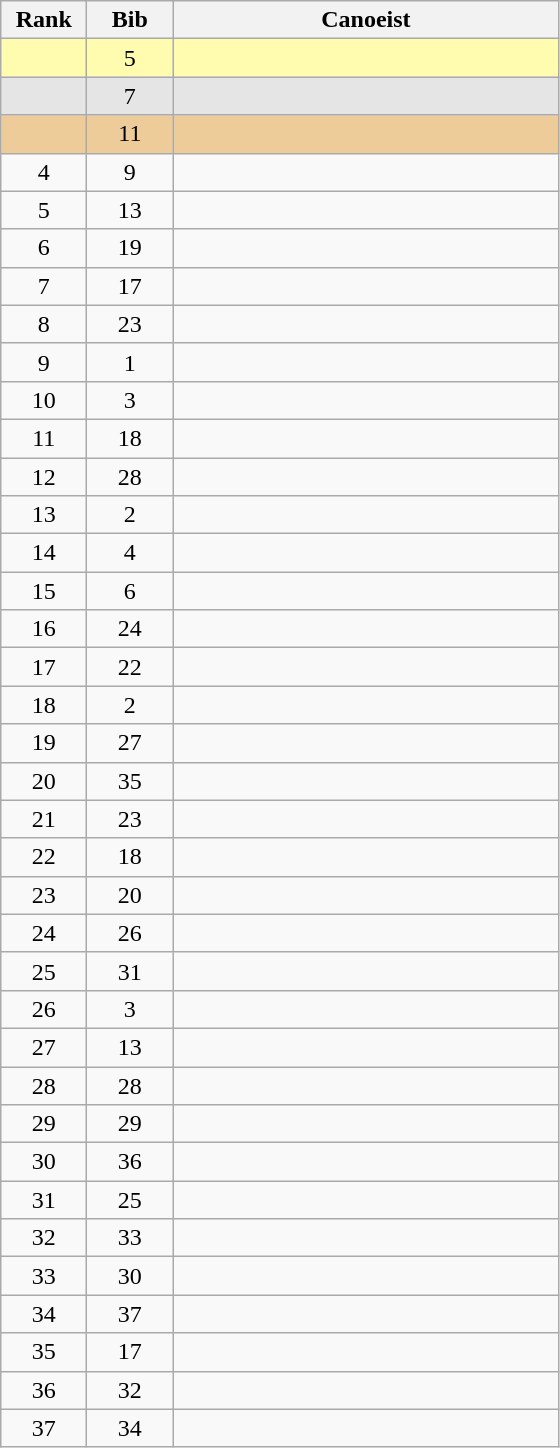<table class="wikitable" style="text-align:center">
<tr>
<th width="50">Rank</th>
<th width="50">Bib</th>
<th width="250">Canoeist</th>
</tr>
<tr bgcolor="#FFFCAF">
<td></td>
<td>5</td>
<td align="left"></td>
</tr>
<tr bgcolor="#E5E5E5">
<td></td>
<td>7</td>
<td align="left"></td>
</tr>
<tr bgcolor="#EC9">
<td></td>
<td>11</td>
<td align="left"></td>
</tr>
<tr>
<td>4</td>
<td>9</td>
<td align="left"></td>
</tr>
<tr>
<td>5</td>
<td>13</td>
<td align="left"></td>
</tr>
<tr>
<td>6</td>
<td>19</td>
<td align="left"></td>
</tr>
<tr>
<td>7</td>
<td>17</td>
<td align="left"></td>
</tr>
<tr>
<td>8</td>
<td>23</td>
<td align="left"></td>
</tr>
<tr>
<td>9</td>
<td>1</td>
<td align="left"></td>
</tr>
<tr>
<td>10</td>
<td>3</td>
<td align="left"></td>
</tr>
<tr>
<td>11</td>
<td>18</td>
<td align="left"></td>
</tr>
<tr>
<td>12</td>
<td>28</td>
<td align="left"></td>
</tr>
<tr>
<td>13</td>
<td>2</td>
<td align="left"></td>
</tr>
<tr>
<td>14</td>
<td>4</td>
<td align="left"></td>
</tr>
<tr>
<td>15</td>
<td>6</td>
<td align="left"></td>
</tr>
<tr>
<td>16</td>
<td>24</td>
<td align="left"></td>
</tr>
<tr>
<td>17</td>
<td>22</td>
<td align=left></td>
</tr>
<tr>
<td>18</td>
<td>2</td>
<td align=left></td>
</tr>
<tr>
<td>19</td>
<td>27</td>
<td align=left></td>
</tr>
<tr>
<td>20</td>
<td>35</td>
<td align=left></td>
</tr>
<tr>
<td>21</td>
<td>23</td>
<td align=left></td>
</tr>
<tr>
<td>22</td>
<td>18</td>
<td align=left></td>
</tr>
<tr>
<td>23</td>
<td>20</td>
<td align=left></td>
</tr>
<tr>
<td>24</td>
<td>26</td>
<td align=left></td>
</tr>
<tr>
<td>25</td>
<td>31</td>
<td align=left></td>
</tr>
<tr>
<td>26</td>
<td>3</td>
<td align=left></td>
</tr>
<tr>
<td>27</td>
<td>13</td>
<td align=left></td>
</tr>
<tr>
<td>28</td>
<td>28</td>
<td align=left></td>
</tr>
<tr>
<td>29</td>
<td>29</td>
<td align=left></td>
</tr>
<tr>
<td>30</td>
<td>36</td>
<td align=left></td>
</tr>
<tr>
<td>31</td>
<td>25</td>
<td align=left></td>
</tr>
<tr>
<td>32</td>
<td>33</td>
<td align=left></td>
</tr>
<tr>
<td>33</td>
<td>30</td>
<td align=left></td>
</tr>
<tr>
<td>34</td>
<td>37</td>
<td align=left></td>
</tr>
<tr>
<td>35</td>
<td>17</td>
<td align=left></td>
</tr>
<tr>
<td>36</td>
<td>32</td>
<td align=left></td>
</tr>
<tr>
<td>37</td>
<td>34</td>
<td align=left></td>
</tr>
</table>
